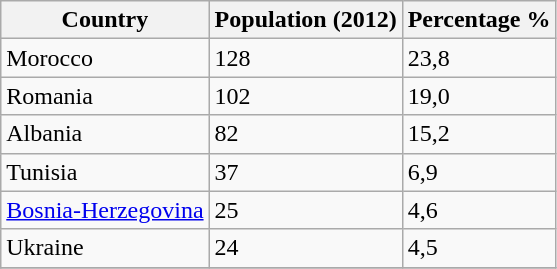<table class="wikitable">
<tr>
<th>Country</th>
<th>Population (2012)</th>
<th>Percentage %</th>
</tr>
<tr>
<td>Morocco</td>
<td>128</td>
<td>23,8</td>
</tr>
<tr>
<td>Romania</td>
<td>102</td>
<td>19,0</td>
</tr>
<tr>
<td>Albania</td>
<td>82</td>
<td>15,2</td>
</tr>
<tr>
<td>Tunisia</td>
<td>37</td>
<td>6,9</td>
</tr>
<tr>
<td><a href='#'>Bosnia-Herzegovina</a></td>
<td>25</td>
<td>4,6</td>
</tr>
<tr>
<td>Ukraine</td>
<td>24</td>
<td>4,5</td>
</tr>
<tr>
</tr>
</table>
